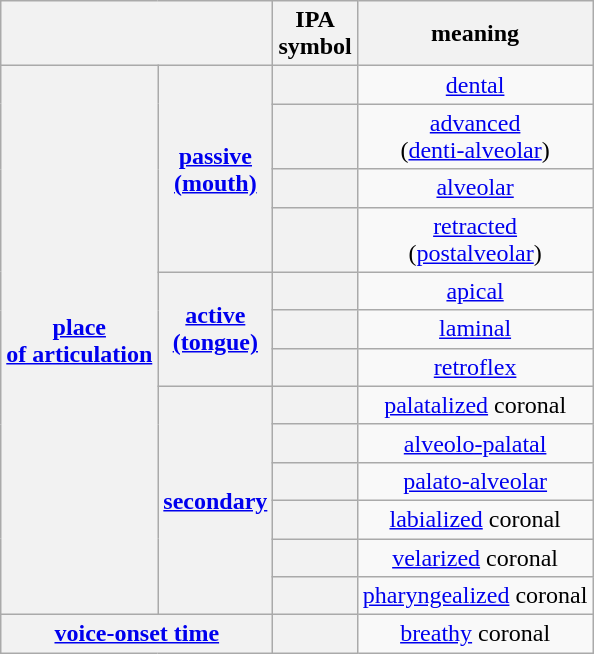<table class="wikitable" style="text-align: center;">
<tr>
<th colspan="2"></th>
<th>IPA<br>symbol</th>
<th>meaning</th>
</tr>
<tr>
<th rowspan="13"><a href='#'>place<br>of articulation</a></th>
<th rowspan="4"><a href='#'>passive<br>(mouth)</a></th>
<th></th>
<td><a href='#'>dental</a></td>
</tr>
<tr>
<th></th>
<td><a href='#'>advanced</a><br>(<a href='#'>denti-alveolar</a>)</td>
</tr>
<tr>
<th></th>
<td><a href='#'>alveolar</a></td>
</tr>
<tr>
<th></th>
<td><a href='#'>retracted</a><br>(<a href='#'>postalveolar</a>)</td>
</tr>
<tr>
<th rowspan="3"><a href='#'>active<br>(tongue)</a></th>
<th></th>
<td><a href='#'>apical</a></td>
</tr>
<tr>
<th></th>
<td><a href='#'>laminal</a></td>
</tr>
<tr>
<th></th>
<td><a href='#'>retroflex</a></td>
</tr>
<tr>
<th rowspan="6"><a href='#'>secondary</a></th>
<th></th>
<td><a href='#'>palatalized</a> coronal</td>
</tr>
<tr>
<th></th>
<td><a href='#'>alveolo-palatal</a></td>
</tr>
<tr>
<th></th>
<td><a href='#'>palato-alveolar</a></td>
</tr>
<tr>
<th></th>
<td><a href='#'>labialized</a> coronal</td>
</tr>
<tr>
<th></th>
<td><a href='#'>velarized</a> coronal</td>
</tr>
<tr>
<th></th>
<td><a href='#'>pharyngealized</a> coronal</td>
</tr>
<tr>
<th colspan="2"><a href='#'>voice-onset time</a></th>
<th></th>
<td><a href='#'>breathy</a> coronal<br></td>
</tr>
</table>
